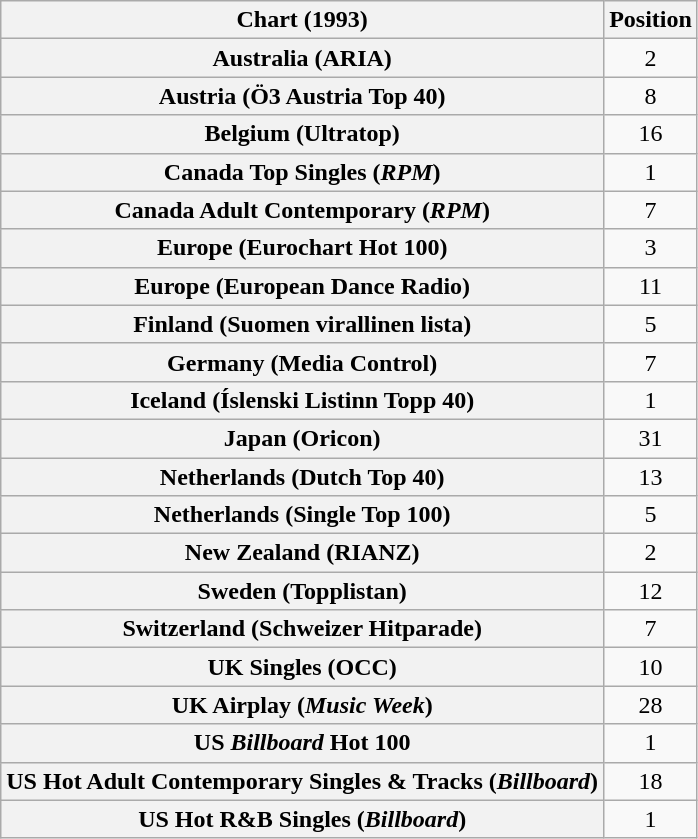<table class="wikitable plainrowheaders sortable">
<tr>
<th>Chart (1993)</th>
<th>Position</th>
</tr>
<tr>
<th scope="row">Australia (ARIA)</th>
<td style="text-align:center;">2</td>
</tr>
<tr>
<th scope="row">Austria (Ö3 Austria Top 40)</th>
<td style="text-align:center;">8</td>
</tr>
<tr>
<th scope="row">Belgium (Ultratop)</th>
<td style="text-align:center;">16</td>
</tr>
<tr>
<th scope="row">Canada Top Singles (<em>RPM</em>)</th>
<td style="text-align:center;">1</td>
</tr>
<tr>
<th scope="row">Canada Adult Contemporary (<em>RPM</em>)</th>
<td style="text-align:center;">7</td>
</tr>
<tr>
<th scope="row">Europe (Eurochart Hot 100)</th>
<td style="text-align:center;">3</td>
</tr>
<tr>
<th scope="row">Europe (European Dance Radio)</th>
<td style="text-align:center;">11</td>
</tr>
<tr>
<th scope="row">Finland (Suomen virallinen lista)</th>
<td style="text-align:center;">5</td>
</tr>
<tr>
<th scope="row">Germany (Media Control)</th>
<td style="text-align:center;">7</td>
</tr>
<tr>
<th scope="row">Iceland (Íslenski Listinn Topp 40)</th>
<td style="text-align:center;">1</td>
</tr>
<tr>
<th scope="row">Japan (Oricon)</th>
<td style="text-align:center;">31</td>
</tr>
<tr>
<th scope="row">Netherlands (Dutch Top 40)</th>
<td style="text-align:center;">13</td>
</tr>
<tr>
<th scope="row">Netherlands (Single Top 100)</th>
<td style="text-align:center;">5</td>
</tr>
<tr>
<th scope="row">New Zealand (RIANZ)</th>
<td style="text-align:center;">2</td>
</tr>
<tr>
<th scope="row">Sweden (Topplistan)</th>
<td style="text-align:center;">12</td>
</tr>
<tr>
<th scope="row">Switzerland (Schweizer Hitparade)</th>
<td style="text-align:center;">7</td>
</tr>
<tr>
<th scope="row">UK Singles (OCC)</th>
<td style="text-align:center;">10</td>
</tr>
<tr>
<th scope="row">UK Airplay (<em>Music Week</em>)</th>
<td style="text-align:center;">28</td>
</tr>
<tr>
<th scope="row">US <em>Billboard</em> Hot 100</th>
<td style="text-align:center;">1</td>
</tr>
<tr>
<th scope="row">US Hot Adult Contemporary Singles & Tracks (<em>Billboard</em>)</th>
<td style="text-align:center;">18</td>
</tr>
<tr>
<th scope="row">US Hot R&B Singles (<em>Billboard</em>)</th>
<td style="text-align:center;">1</td>
</tr>
</table>
